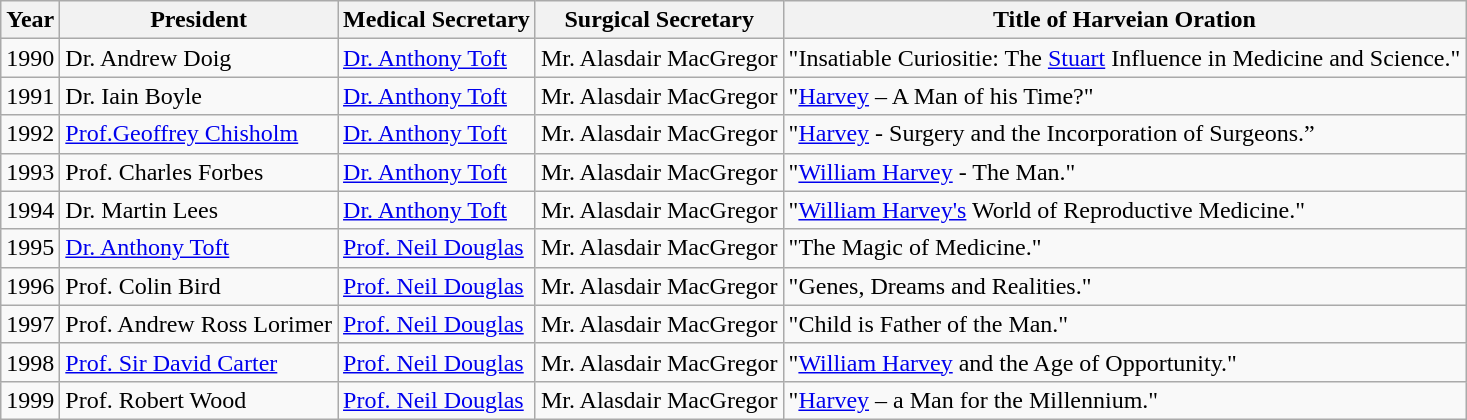<table class="wikitable">
<tr>
<th>Year</th>
<th>President</th>
<th>Medical Secretary</th>
<th>Surgical Secretary</th>
<th>Title of Harveian Oration</th>
</tr>
<tr>
<td>1990</td>
<td>Dr. Andrew Doig</td>
<td><a href='#'>Dr. Anthony Toft</a></td>
<td>Mr. Alasdair MacGregor</td>
<td>"Insatiable Curiositie: The <a href='#'>Stuart</a> Influence in Medicine and Science."</td>
</tr>
<tr>
<td>1991</td>
<td>Dr. Iain Boyle</td>
<td><a href='#'>Dr. Anthony Toft</a></td>
<td>Mr. Alasdair MacGregor</td>
<td>"<a href='#'>Harvey</a> – A Man of his Time?"</td>
</tr>
<tr>
<td>1992</td>
<td><a href='#'>Prof.Geoffrey Chisholm</a></td>
<td><a href='#'>Dr. Anthony Toft</a></td>
<td>Mr. Alasdair MacGregor</td>
<td>"<a href='#'>Harvey</a> - Surgery and the Incorporation of Surgeons.”</td>
</tr>
<tr>
<td>1993</td>
<td>Prof. Charles Forbes</td>
<td><a href='#'>Dr. Anthony Toft</a></td>
<td>Mr. Alasdair MacGregor</td>
<td>"<a href='#'>William Harvey</a> - The Man."</td>
</tr>
<tr>
<td>1994</td>
<td>Dr. Martin Lees</td>
<td><a href='#'>Dr. Anthony Toft</a></td>
<td>Mr. Alasdair MacGregor</td>
<td>"<a href='#'>William Harvey's</a> World of Reproductive Medicine."</td>
</tr>
<tr>
<td>1995</td>
<td><a href='#'>Dr. Anthony Toft</a></td>
<td><a href='#'>Prof. Neil Douglas</a></td>
<td>Mr. Alasdair MacGregor</td>
<td>"The Magic of Medicine."</td>
</tr>
<tr>
<td>1996</td>
<td>Prof. Colin Bird</td>
<td><a href='#'>Prof. Neil Douglas</a></td>
<td>Mr. Alasdair MacGregor</td>
<td>"Genes, Dreams and Realities."</td>
</tr>
<tr>
<td>1997</td>
<td>Prof. Andrew Ross Lorimer</td>
<td><a href='#'>Prof. Neil Douglas</a></td>
<td>Mr. Alasdair MacGregor</td>
<td>"Child is Father of the Man."</td>
</tr>
<tr>
<td>1998</td>
<td><a href='#'>Prof. Sir David Carter</a></td>
<td><a href='#'>Prof. Neil Douglas</a></td>
<td>Mr. Alasdair MacGregor</td>
<td>"<a href='#'>William Harvey</a> and the Age of Opportunity."</td>
</tr>
<tr>
<td>1999</td>
<td>Prof. Robert Wood</td>
<td><a href='#'>Prof. Neil Douglas</a></td>
<td>Mr. Alasdair MacGregor</td>
<td>"<a href='#'>Harvey</a> – a Man for the Millennium."</td>
</tr>
</table>
